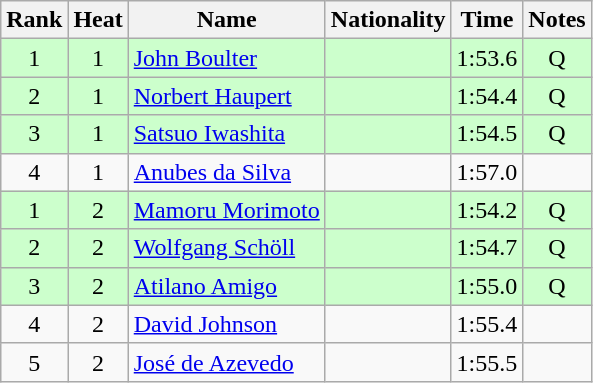<table class="wikitable sortable" style="text-align:center">
<tr>
<th>Rank</th>
<th>Heat</th>
<th>Name</th>
<th>Nationality</th>
<th>Time</th>
<th>Notes</th>
</tr>
<tr bgcolor=ccffcc>
<td>1</td>
<td>1</td>
<td align=left><a href='#'>John Boulter</a></td>
<td align=left></td>
<td>1:53.6</td>
<td>Q</td>
</tr>
<tr bgcolor=ccffcc>
<td>2</td>
<td>1</td>
<td align=left><a href='#'>Norbert Haupert</a></td>
<td align=left></td>
<td>1:54.4</td>
<td>Q</td>
</tr>
<tr bgcolor=ccffcc>
<td>3</td>
<td>1</td>
<td align=left><a href='#'>Satsuo Iwashita</a></td>
<td align=left></td>
<td>1:54.5</td>
<td>Q</td>
</tr>
<tr>
<td>4</td>
<td>1</td>
<td align=left><a href='#'>Anubes da Silva</a></td>
<td align=left></td>
<td>1:57.0</td>
<td></td>
</tr>
<tr bgcolor=ccffcc>
<td>1</td>
<td>2</td>
<td align=left><a href='#'>Mamoru Morimoto</a></td>
<td align=left></td>
<td>1:54.2</td>
<td>Q</td>
</tr>
<tr bgcolor=ccffcc>
<td>2</td>
<td>2</td>
<td align=left><a href='#'>Wolfgang Schöll</a></td>
<td align=left></td>
<td>1:54.7</td>
<td>Q</td>
</tr>
<tr bgcolor=ccffcc>
<td>3</td>
<td>2</td>
<td align=left><a href='#'>Atilano Amigo</a></td>
<td align=left></td>
<td>1:55.0</td>
<td>Q</td>
</tr>
<tr>
<td>4</td>
<td>2</td>
<td align=left><a href='#'>David Johnson</a></td>
<td align=left></td>
<td>1:55.4</td>
<td></td>
</tr>
<tr>
<td>5</td>
<td>2</td>
<td align=left><a href='#'>José de Azevedo</a></td>
<td align=left></td>
<td>1:55.5</td>
<td></td>
</tr>
</table>
